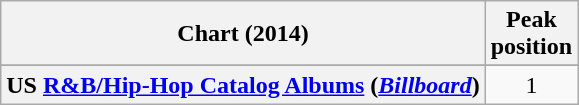<table class="wikitable sortable plainrowheaders" style="text-align:center">
<tr>
<th scope="col">Chart (2014)<br></th>
<th scope="col">Peak<br> position</th>
</tr>
<tr>
</tr>
<tr>
</tr>
<tr>
</tr>
<tr>
</tr>
<tr>
</tr>
<tr>
</tr>
<tr>
<th scope="row">US <a href='#'>R&B/Hip-Hop Catalog Albums</a> (<a href='#'><em>Billboard</em></a>)</th>
<td>1</td>
</tr>
</table>
